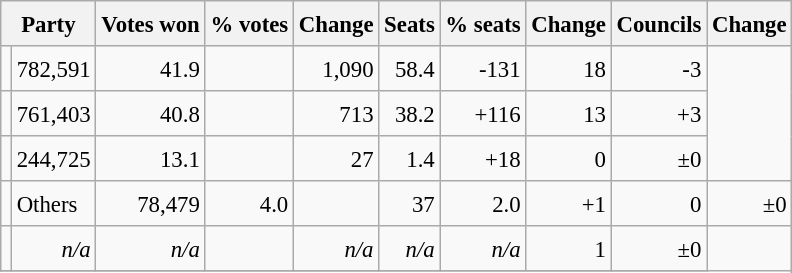<table class="wikitable" style="font-size:95%;line-height:23px">
<tr>
<th colspan="2">Party</th>
<th>Votes won</th>
<th>% votes</th>
<th>Change</th>
<th>Seats</th>
<th>% seats</th>
<th>Change</th>
<th>Councils</th>
<th>Change</th>
</tr>
<tr>
<td></td>
<td align="right">782,591</td>
<td align="right">41.9</td>
<td align="right"></td>
<td align="right">1,090</td>
<td align="right">58.4</td>
<td align="right">-131</td>
<td align="right">18</td>
<td align="right">-3</td>
</tr>
<tr>
<td></td>
<td align="right">761,403</td>
<td align="right">40.8</td>
<td align="right"></td>
<td align="right">713</td>
<td align="right">38.2</td>
<td align="right">+116</td>
<td align="right">13</td>
<td align="right">+3</td>
</tr>
<tr>
<td></td>
<td align="right">244,725</td>
<td align="right">13.1</td>
<td align="right"></td>
<td align="right">27</td>
<td align="right">1.4</td>
<td align="right">+18</td>
<td align="right">0</td>
<td align="right">±0</td>
</tr>
<tr>
<td></td>
<td>Others</td>
<td align="right">78,479</td>
<td align="right">4.0</td>
<td align="right"></td>
<td align="right">37</td>
<td align="right">2.0</td>
<td align="right">+1</td>
<td align="right">0</td>
<td align="right">±0</td>
</tr>
<tr>
<td></td>
<td align="right"><em>n/a</em></td>
<td align="right"><em>n/a</em></td>
<td align="right"></td>
<td align="right"><em>n/a</em></td>
<td align="right"><em>n/a</em></td>
<td align="right"><em>n/a</em></td>
<td align="right">1</td>
<td align="right">±0</td>
</tr>
<tr>
</tr>
</table>
